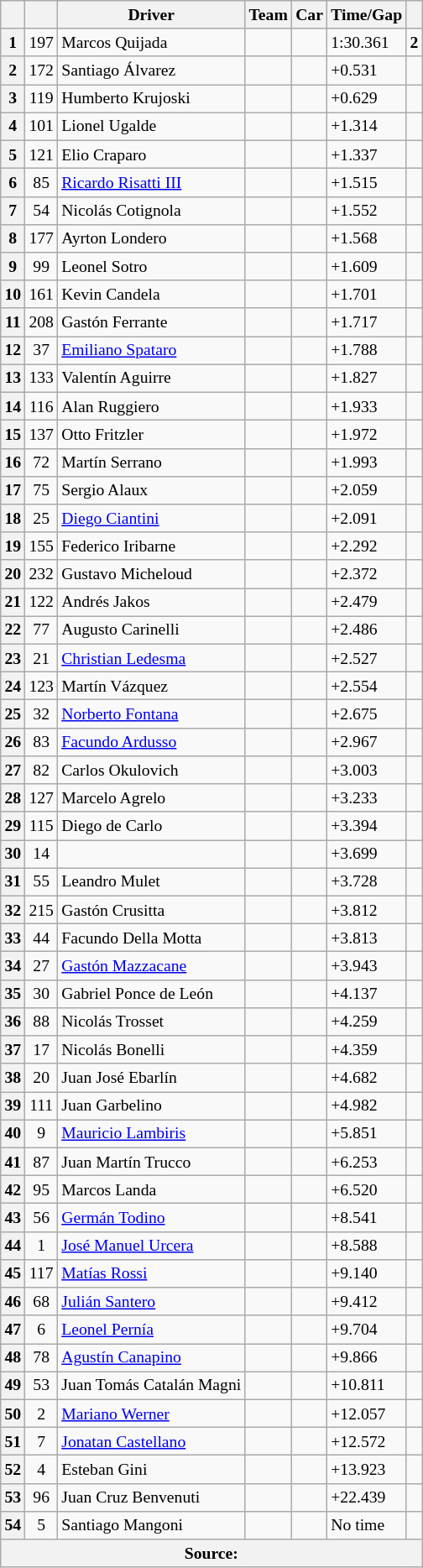<table class="wikitable" style="font-size: 82%">
<tr>
<th></th>
<th></th>
<th>Driver</th>
<th>Team</th>
<th>Car</th>
<th>Time/Gap</th>
<th></th>
</tr>
<tr>
<th>1</th>
<td align=center>197</td>
<td> Marcos Quijada</td>
<td></td>
<td></td>
<td>1:30.361</td>
<td align=center><strong>2</strong></td>
</tr>
<tr>
<th>2</th>
<td align=center>172</td>
<td> Santiago Álvarez</td>
<td></td>
<td></td>
<td>+0.531</td>
<td></td>
</tr>
<tr>
<th>3</th>
<td align=center>119</td>
<td> Humberto Krujoski</td>
<td></td>
<td></td>
<td>+0.629</td>
<td></td>
</tr>
<tr>
<th>4</th>
<td align=center>101</td>
<td> Lionel Ugalde</td>
<td></td>
<td></td>
<td>+1.314</td>
<td></td>
</tr>
<tr>
<th>5</th>
<td align=center>121</td>
<td> Elio Craparo</td>
<td></td>
<td></td>
<td>+1.337</td>
<td></td>
</tr>
<tr>
<th>6</th>
<td align=center>85</td>
<td> <a href='#'>Ricardo Risatti III</a></td>
<td></td>
<td></td>
<td>+1.515</td>
<td></td>
</tr>
<tr>
<th>7</th>
<td align=center>54</td>
<td> Nicolás Cotignola</td>
<td></td>
<td></td>
<td>+1.552</td>
<td></td>
</tr>
<tr>
<th>8</th>
<td align=center>177</td>
<td> Ayrton Londero</td>
<td></td>
<td></td>
<td>+1.568</td>
<td></td>
</tr>
<tr>
<th>9</th>
<td align=center>99</td>
<td> Leonel Sotro</td>
<td></td>
<td></td>
<td>+1.609</td>
<td></td>
</tr>
<tr>
<th>10</th>
<td align=center>161</td>
<td> Kevin Candela</td>
<td></td>
<td></td>
<td>+1.701</td>
<td></td>
</tr>
<tr>
<th>11</th>
<td align=center>208</td>
<td> Gastón Ferrante</td>
<td></td>
<td></td>
<td>+1.717</td>
<td></td>
</tr>
<tr>
<th>12</th>
<td align=center>37</td>
<td> <a href='#'>Emiliano Spataro</a></td>
<td></td>
<td></td>
<td>+1.788</td>
<td></td>
</tr>
<tr>
<th>13</th>
<td align=center>133</td>
<td> Valentín Aguirre</td>
<td></td>
<td></td>
<td>+1.827</td>
<td></td>
</tr>
<tr>
<th>14</th>
<td align=center>116</td>
<td> Alan Ruggiero</td>
<td></td>
<td></td>
<td>+1.933</td>
<td></td>
</tr>
<tr>
<th>15</th>
<td align=center>137</td>
<td> Otto Fritzler</td>
<td></td>
<td></td>
<td>+1.972</td>
<td></td>
</tr>
<tr>
<th>16</th>
<td align=center>72</td>
<td> Martín Serrano</td>
<td></td>
<td></td>
<td>+1.993</td>
<td></td>
</tr>
<tr>
<th>17</th>
<td align=center>75</td>
<td> Sergio Alaux</td>
<td></td>
<td></td>
<td>+2.059</td>
<td></td>
</tr>
<tr>
<th>18</th>
<td align=center>25</td>
<td> <a href='#'>Diego Ciantini</a></td>
<td></td>
<td></td>
<td>+2.091</td>
<td></td>
</tr>
<tr>
<th>19</th>
<td align=center>155</td>
<td> Federico Iribarne</td>
<td></td>
<td></td>
<td>+2.292</td>
<td></td>
</tr>
<tr>
<th>20</th>
<td align=center>232</td>
<td> Gustavo Micheloud</td>
<td></td>
<td></td>
<td>+2.372</td>
<td></td>
</tr>
<tr>
<th>21</th>
<td align=center>122</td>
<td> Andrés Jakos</td>
<td></td>
<td></td>
<td>+2.479</td>
<td></td>
</tr>
<tr>
<th>22</th>
<td align=center>77</td>
<td> Augusto Carinelli</td>
<td></td>
<td></td>
<td>+2.486</td>
<td></td>
</tr>
<tr>
<th>23</th>
<td align=center>21</td>
<td> <a href='#'>Christian Ledesma</a></td>
<td></td>
<td></td>
<td>+2.527</td>
<td></td>
</tr>
<tr>
<th>24</th>
<td align=center>123</td>
<td> Martín Vázquez</td>
<td></td>
<td></td>
<td>+2.554</td>
<td></td>
</tr>
<tr>
<th>25</th>
<td align=center>32</td>
<td> <a href='#'>Norberto Fontana</a></td>
<td></td>
<td></td>
<td>+2.675</td>
<td></td>
</tr>
<tr>
<th>26</th>
<td align=center>83</td>
<td> <a href='#'>Facundo Ardusso</a></td>
<td></td>
<td></td>
<td>+2.967</td>
<td></td>
</tr>
<tr>
<th>27</th>
<td align=center>82</td>
<td> Carlos Okulovich</td>
<td></td>
<td></td>
<td>+3.003</td>
<td></td>
</tr>
<tr>
<th>28</th>
<td align=center>127</td>
<td> Marcelo Agrelo</td>
<td></td>
<td></td>
<td>+3.233</td>
<td></td>
</tr>
<tr>
<th>29</th>
<td align=center>115</td>
<td> Diego de Carlo</td>
<td></td>
<td></td>
<td>+3.394</td>
<td></td>
</tr>
<tr>
<th>30</th>
<td align=center>14</td>
<td></td>
<td></td>
<td></td>
<td>+3.699</td>
<td></td>
</tr>
<tr>
<th>31</th>
<td align=center>55</td>
<td> Leandro Mulet</td>
<td></td>
<td></td>
<td>+3.728</td>
<td></td>
</tr>
<tr>
<th>32</th>
<td align=center>215</td>
<td> Gastón Crusitta</td>
<td></td>
<td></td>
<td>+3.812</td>
<td></td>
</tr>
<tr>
<th>33</th>
<td align=center>44</td>
<td> Facundo Della Motta</td>
<td></td>
<td></td>
<td>+3.813</td>
<td></td>
</tr>
<tr>
<th>34</th>
<td align=center>27</td>
<td> <a href='#'>Gastón Mazzacane</a></td>
<td></td>
<td></td>
<td>+3.943</td>
<td></td>
</tr>
<tr>
<th>35</th>
<td align=center>30</td>
<td> Gabriel Ponce de León</td>
<td></td>
<td></td>
<td>+4.137</td>
<td></td>
</tr>
<tr>
<th>36</th>
<td align=center>88</td>
<td> Nicolás Trosset</td>
<td></td>
<td></td>
<td>+4.259</td>
<td></td>
</tr>
<tr>
<th>37</th>
<td align=center>17</td>
<td> Nicolás Bonelli</td>
<td></td>
<td></td>
<td>+4.359</td>
<td></td>
</tr>
<tr>
<th>38</th>
<td align=center>20</td>
<td> Juan José Ebarlín</td>
<td></td>
<td></td>
<td>+4.682</td>
<td></td>
</tr>
<tr>
<th>39</th>
<td align=center>111</td>
<td> Juan Garbelino</td>
<td></td>
<td></td>
<td>+4.982</td>
<td></td>
</tr>
<tr>
<th>40</th>
<td align=center>9</td>
<td> <a href='#'>Mauricio Lambiris</a></td>
<td></td>
<td></td>
<td>+5.851</td>
<td></td>
</tr>
<tr>
<th>41</th>
<td align=center>87</td>
<td> Juan Martín Trucco</td>
<td></td>
<td></td>
<td>+6.253</td>
<td></td>
</tr>
<tr>
<th>42</th>
<td align=center>95</td>
<td> Marcos Landa</td>
<td></td>
<td></td>
<td>+6.520</td>
<td></td>
</tr>
<tr>
<th>43</th>
<td align=center>56</td>
<td> <a href='#'>Germán Todino</a></td>
<td></td>
<td></td>
<td>+8.541</td>
<td></td>
</tr>
<tr>
<th>44</th>
<td align=center>1</td>
<td> <a href='#'>José Manuel Urcera</a></td>
<td></td>
<td></td>
<td>+8.588</td>
<td></td>
</tr>
<tr>
<th>45</th>
<td align=center>117</td>
<td> <a href='#'>Matías Rossi</a></td>
<td></td>
<td></td>
<td>+9.140</td>
<td></td>
</tr>
<tr>
<th>46</th>
<td align=center>68</td>
<td> <a href='#'>Julián Santero</a></td>
<td></td>
<td></td>
<td>+9.412</td>
<td></td>
</tr>
<tr>
<th>47</th>
<td align=center>6</td>
<td> <a href='#'>Leonel Pernía</a></td>
<td></td>
<td></td>
<td>+9.704</td>
<td></td>
</tr>
<tr>
<th>48</th>
<td align=center>78</td>
<td> <a href='#'>Agustín Canapino</a></td>
<td></td>
<td></td>
<td>+9.866</td>
<td></td>
</tr>
<tr>
<th>49</th>
<td align=center>53</td>
<td> Juan Tomás Catalán Magni</td>
<td></td>
<td></td>
<td>+10.811</td>
<td></td>
</tr>
<tr>
<th>50</th>
<td align=center>2</td>
<td> <a href='#'>Mariano Werner</a></td>
<td></td>
<td></td>
<td>+12.057</td>
<td></td>
</tr>
<tr>
<th>51</th>
<td align=center>7</td>
<td> <a href='#'>Jonatan Castellano</a></td>
<td></td>
<td></td>
<td>+12.572</td>
<td></td>
</tr>
<tr>
<th>52</th>
<td align=center>4</td>
<td> Esteban Gini</td>
<td></td>
<td></td>
<td>+13.923</td>
<td></td>
</tr>
<tr>
<th>53</th>
<td align=center>96</td>
<td> Juan Cruz Benvenuti</td>
<td></td>
<td></td>
<td>+22.439</td>
<td></td>
</tr>
<tr>
<th>54</th>
<td align=center>5</td>
<td> Santiago Mangoni</td>
<td></td>
<td></td>
<td>No time</td>
<td></td>
</tr>
<tr>
<th colspan=7>Source:</th>
</tr>
</table>
